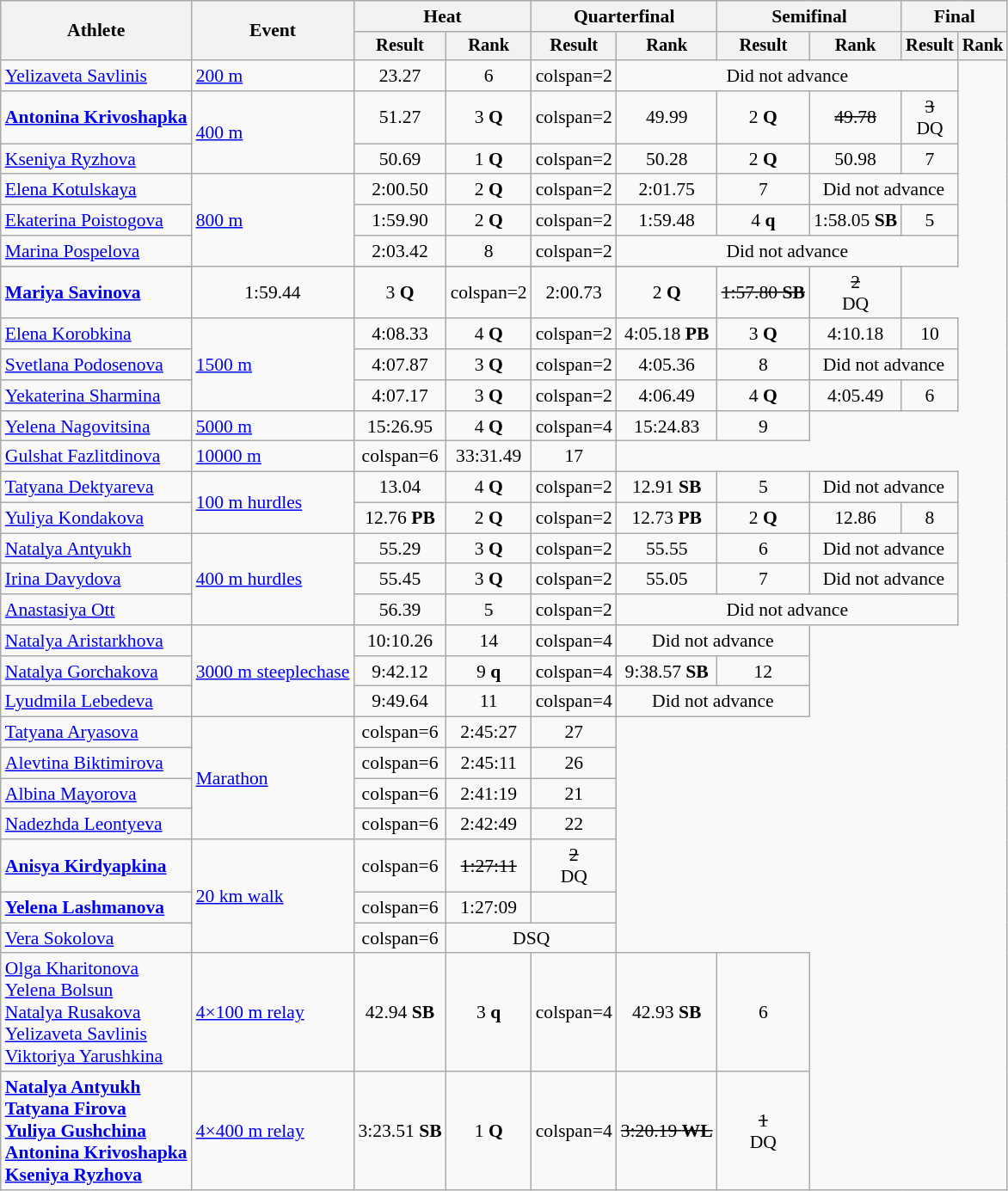<table class="wikitable" style="font-size:90%">
<tr>
<th rowspan="2">Athlete</th>
<th rowspan="2">Event</th>
<th colspan="2">Heat</th>
<th colspan="2">Quarterfinal</th>
<th colspan="2">Semifinal</th>
<th colspan="2">Final</th>
</tr>
<tr style="font-size:95%">
<th>Result</th>
<th>Rank</th>
<th>Result</th>
<th>Rank</th>
<th>Result</th>
<th>Rank</th>
<th>Result</th>
<th>Rank</th>
</tr>
<tr align=center>
<td align=left><a href='#'>Yelizaveta Savlinis</a></td>
<td align=left><a href='#'>200 m</a></td>
<td>23.27</td>
<td>6</td>
<td>colspan=2 </td>
<td colspan=4>Did not advance</td>
</tr>
<tr align=center>
<td align=left><strong><a href='#'>Antonina Krivoshapka</a></strong></td>
<td align=left rowspan=2><a href='#'>400 m</a></td>
<td>51.27</td>
<td>3 <strong>Q</strong></td>
<td>colspan=2 </td>
<td>49.99</td>
<td>2 <strong>Q</strong></td>
<td><s>49.78</s></td>
<td><s>3</s><br>DQ</td>
</tr>
<tr align=center>
<td align=left><a href='#'>Kseniya Ryzhova</a></td>
<td>50.69</td>
<td>1 <strong>Q</strong></td>
<td>colspan=2 </td>
<td>50.28</td>
<td>2 <strong>Q</strong></td>
<td>50.98</td>
<td>7</td>
</tr>
<tr align=center>
<td align=left><a href='#'>Elena Kotulskaya</a></td>
<td align=left rowspan=4><a href='#'>800 m</a></td>
<td>2:00.50</td>
<td>2 <strong>Q</strong></td>
<td>colspan=2 </td>
<td>2:01.75</td>
<td>7</td>
<td colspan=2>Did not advance</td>
</tr>
<tr align=center>
<td align=left><a href='#'>Ekaterina Poistogova</a></td>
<td>1:59.90</td>
<td>2 <strong>Q</strong></td>
<td>colspan=2 </td>
<td>1:59.48</td>
<td>4 <strong>q</strong></td>
<td>1:58.05 <strong>SB</strong></td>
<td>5</td>
</tr>
<tr align=center>
<td align=left><a href='#'>Marina Pospelova</a></td>
<td>2:03.42</td>
<td>8</td>
<td>colspan=2 </td>
<td colspan=4>Did not advance</td>
</tr>
<tr align=center>
</tr>
<tr align=center>
<td align=left><strong><a href='#'>Mariya Savinova</a></strong></td>
<td>1:59.44</td>
<td>3 <strong>Q</strong></td>
<td>colspan=2 </td>
<td>2:00.73</td>
<td>2 <strong>Q</strong></td>
<td><s>1:57.80 <strong>SB</strong></s></td>
<td><s>2</s><br>DQ</td>
</tr>
<tr align=center>
<td align=left><a href='#'>Elena Korobkina</a></td>
<td align=left rowspan=3><a href='#'>1500 m</a></td>
<td>4:08.33</td>
<td>4 <strong>Q</strong></td>
<td>colspan=2 </td>
<td>4:05.18 <strong>PB</strong></td>
<td>3 <strong>Q</strong></td>
<td>4:10.18</td>
<td>10</td>
</tr>
<tr align=center>
<td align=left><a href='#'>Svetlana Podosenova</a></td>
<td>4:07.87</td>
<td>3 <strong>Q</strong></td>
<td>colspan=2 </td>
<td>4:05.36</td>
<td>8</td>
<td colspan=2>Did not advance</td>
</tr>
<tr align=center>
<td align=left><a href='#'>Yekaterina Sharmina</a></td>
<td>4:07.17</td>
<td>3 <strong>Q</strong></td>
<td>colspan=2 </td>
<td>4:06.49</td>
<td>4 <strong>Q</strong></td>
<td>4:05.49</td>
<td>6</td>
</tr>
<tr align=center>
<td align=left><a href='#'>Yelena Nagovitsina</a></td>
<td align=left><a href='#'>5000 m</a></td>
<td>15:26.95</td>
<td>4 <strong>Q</strong></td>
<td>colspan=4 </td>
<td>15:24.83</td>
<td>9</td>
</tr>
<tr align=center>
<td align=left><a href='#'>Gulshat Fazlitdinova</a></td>
<td align=left><a href='#'>10000 m</a></td>
<td>colspan=6 </td>
<td>33:31.49</td>
<td>17</td>
</tr>
<tr align=center>
<td align=left><a href='#'>Tatyana Dektyareva</a></td>
<td align=left rowspan=2><a href='#'>100 m hurdles</a></td>
<td>13.04</td>
<td>4 <strong>Q</strong></td>
<td>colspan=2 </td>
<td>12.91 <strong>SB</strong></td>
<td>5</td>
<td colspan=2>Did not advance</td>
</tr>
<tr align=center>
<td align=left><a href='#'>Yuliya Kondakova</a></td>
<td>12.76 <strong>PB</strong></td>
<td>2 <strong>Q</strong></td>
<td>colspan=2 </td>
<td>12.73 <strong>PB</strong></td>
<td>2 <strong>Q</strong></td>
<td>12.86</td>
<td>8</td>
</tr>
<tr align=center>
<td align=left><a href='#'>Natalya Antyukh</a></td>
<td align=left rowspan=3><a href='#'>400 m hurdles</a></td>
<td>55.29</td>
<td>3 <strong>Q</strong></td>
<td>colspan=2 </td>
<td>55.55</td>
<td>6</td>
<td colspan=2>Did not advance</td>
</tr>
<tr align=center>
<td align=left><a href='#'>Irina Davydova</a></td>
<td>55.45</td>
<td>3 <strong>Q</strong></td>
<td>colspan=2 </td>
<td>55.05</td>
<td>7</td>
<td colspan=2>Did not advance</td>
</tr>
<tr align=center>
<td align=left><a href='#'>Anastasiya Ott</a></td>
<td>56.39</td>
<td>5</td>
<td>colspan=2 </td>
<td colspan=4>Did not advance</td>
</tr>
<tr align=center>
<td align=left><a href='#'>Natalya Aristarkhova</a></td>
<td align=left rowspan=3><a href='#'>3000 m steeplechase</a></td>
<td>10:10.26</td>
<td>14</td>
<td>colspan=4 </td>
<td colspan=2>Did not advance</td>
</tr>
<tr align=center>
<td align=left><a href='#'>Natalya Gorchakova</a></td>
<td>9:42.12</td>
<td>9 <strong>q</strong></td>
<td>colspan=4 </td>
<td>9:38.57 <strong>SB</strong></td>
<td>12</td>
</tr>
<tr align=center>
<td align=left><a href='#'>Lyudmila Lebedeva</a></td>
<td>9:49.64</td>
<td>11</td>
<td>colspan=4 </td>
<td colspan=2>Did not advance</td>
</tr>
<tr align=center>
<td align=left><a href='#'>Tatyana Aryasova</a></td>
<td align=left rowspan=4><a href='#'>Marathon</a></td>
<td>colspan=6 </td>
<td>2:45:27</td>
<td>27</td>
</tr>
<tr align=center>
<td align=left><a href='#'>Alevtina Biktimirova</a></td>
<td>colspan=6 </td>
<td>2:45:11</td>
<td>26</td>
</tr>
<tr align=center>
<td align=left><a href='#'>Albina Mayorova</a></td>
<td>colspan=6 </td>
<td>2:41:19</td>
<td>21</td>
</tr>
<tr align=center>
<td align=left><a href='#'>Nadezhda Leontyeva</a></td>
<td>colspan=6 </td>
<td>2:42:49</td>
<td>22</td>
</tr>
<tr align=center>
<td align=left><strong><a href='#'>Anisya Kirdyapkina</a></strong></td>
<td align=left rowspan=3><a href='#'>20 km walk</a></td>
<td>colspan=6 </td>
<td><s>1:27:11</s></td>
<td><s>2</s><br>DQ</td>
</tr>
<tr align=center>
<td align=left><strong><a href='#'>Yelena Lashmanova</a></strong></td>
<td>colspan=6 </td>
<td>1:27:09</td>
<td></td>
</tr>
<tr align=center>
<td align=left><a href='#'>Vera Sokolova</a></td>
<td>colspan=6 </td>
<td colspan=2>DSQ</td>
</tr>
<tr align=center>
<td align=left><a href='#'>Olga Kharitonova</a><br><a href='#'>Yelena Bolsun</a><br><a href='#'>Natalya Rusakova</a><br><a href='#'>Yelizaveta Savlinis</a><br><a href='#'>Viktoriya Yarushkina</a></td>
<td align=left><a href='#'>4×100 m relay</a></td>
<td>42.94 <strong>SB</strong></td>
<td>3 <strong>q</strong></td>
<td>colspan=4 </td>
<td>42.93 <strong>SB</strong></td>
<td>6</td>
</tr>
<tr align=center>
<td align=left><strong><a href='#'>Natalya Antyukh</a><br><a href='#'>Tatyana Firova</a><br><a href='#'>Yuliya Gushchina</a><br><a href='#'>Antonina Krivoshapka</a><br><a href='#'>Kseniya Ryzhova</a></strong></td>
<td align=left><a href='#'>4×400 m relay</a></td>
<td>3:23.51 <strong>SB</strong></td>
<td>1 <strong>Q</strong></td>
<td>colspan=4 </td>
<td><s>3:20.19 <strong>WL</strong></s></td>
<td><s>1</s><br>DQ</td>
</tr>
</table>
